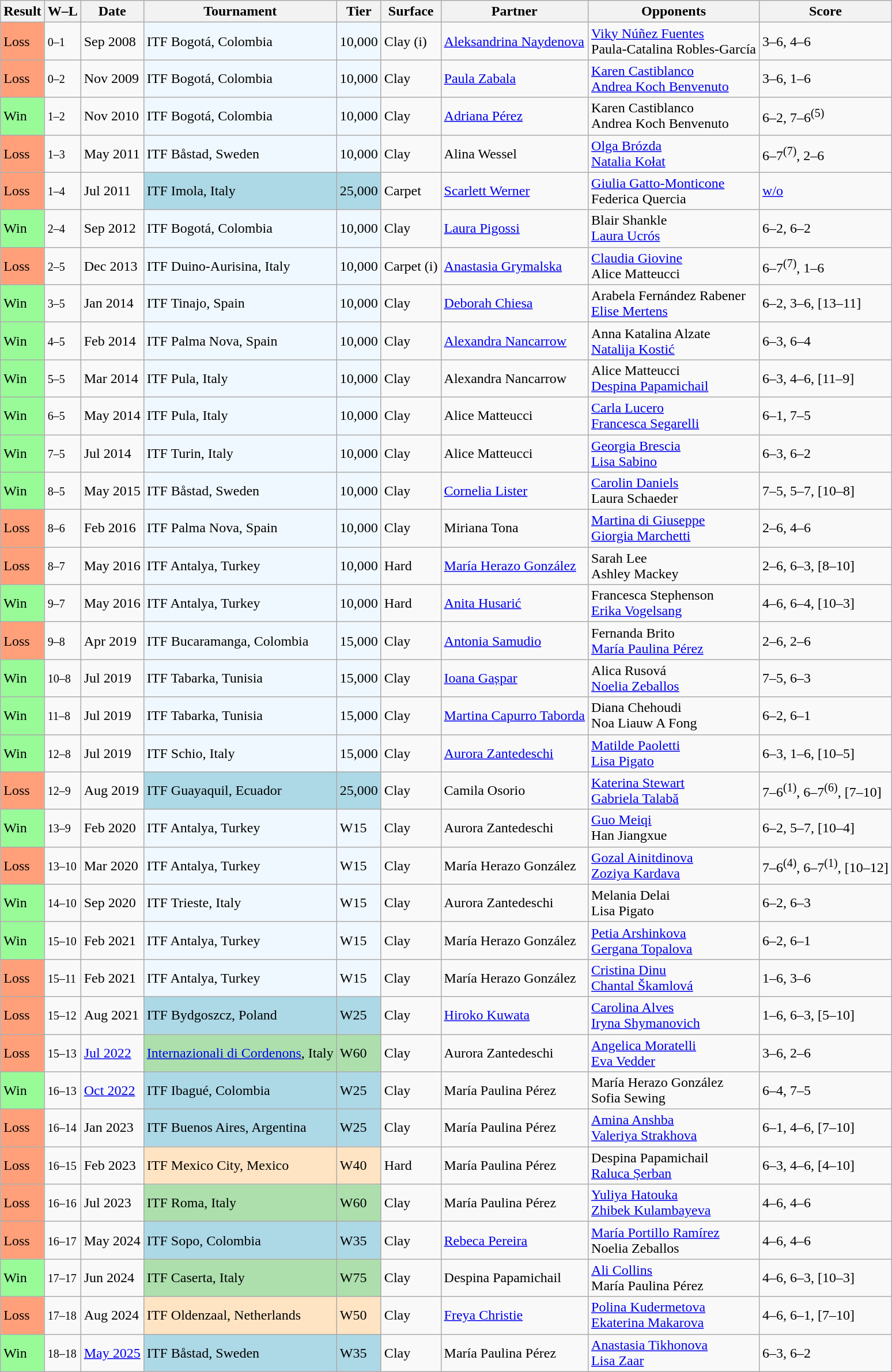<table class="sortable wikitable nowrap">
<tr>
<th>Result</th>
<th class="unsortable">W–L</th>
<th>Date</th>
<th>Tournament</th>
<th>Tier</th>
<th>Surface</th>
<th>Partner</th>
<th>Opponents</th>
<th class="unsortable">Score</th>
</tr>
<tr>
<td style="background:#ffa07a;">Loss</td>
<td><small>0–1</small></td>
<td>Sep 2008</td>
<td style="background:#f0f8ff;">ITF Bogotá, Colombia</td>
<td style="background:#f0f8ff;">10,000</td>
<td>Clay (i)</td>
<td> <a href='#'>Aleksandrina Naydenova</a></td>
<td> <a href='#'>Viky Núñez Fuentes</a> <br>  Paula-Catalina Robles-García</td>
<td>3–6, 4–6</td>
</tr>
<tr>
<td style="background:#ffa07a;">Loss</td>
<td><small>0–2</small></td>
<td>Nov 2009</td>
<td style="background:#f0f8ff;">ITF Bogotá, Colombia</td>
<td style="background:#f0f8ff;">10,000</td>
<td>Clay</td>
<td> <a href='#'>Paula Zabala</a></td>
<td> <a href='#'>Karen Castiblanco</a> <br>  <a href='#'>Andrea Koch Benvenuto</a></td>
<td>3–6, 1–6</td>
</tr>
<tr>
<td style="background:#98fb98;">Win</td>
<td><small>1–2</small></td>
<td>Nov 2010</td>
<td style="background:#f0f8ff;">ITF Bogotá, Colombia</td>
<td style="background:#f0f8ff;">10,000</td>
<td>Clay</td>
<td> <a href='#'>Adriana Pérez</a></td>
<td> Karen Castiblanco <br>  Andrea Koch Benvenuto</td>
<td>6–2, 7–6<sup>(5)</sup></td>
</tr>
<tr>
<td style="background:#ffa07a;">Loss</td>
<td><small>1–3</small></td>
<td>May 2011</td>
<td style="background:#f0f8ff;">ITF Båstad, Sweden</td>
<td style="background:#f0f8ff;">10,000</td>
<td>Clay</td>
<td> Alina Wessel</td>
<td> <a href='#'>Olga Brózda</a> <br>  <a href='#'>Natalia Kołat</a></td>
<td>6–7<sup>(7)</sup>, 2–6</td>
</tr>
<tr>
<td style="background:#ffa07a;">Loss</td>
<td><small>1–4</small></td>
<td>Jul 2011</td>
<td style="background:lightblue;">ITF Imola, Italy</td>
<td style="background:lightblue;">25,000</td>
<td>Carpet</td>
<td> <a href='#'>Scarlett Werner</a></td>
<td> <a href='#'>Giulia Gatto-Monticone</a> <br>   Federica Quercia</td>
<td><a href='#'>w/o</a></td>
</tr>
<tr>
<td style="background:#98fb98;">Win</td>
<td><small>2–4</small></td>
<td>Sep 2012</td>
<td style="background:#f0f8ff;">ITF Bogotá, Colombia</td>
<td style="background:#f0f8ff;">10,000</td>
<td>Clay</td>
<td> <a href='#'>Laura Pigossi</a></td>
<td> Blair Shankle <br>  <a href='#'>Laura Ucrós</a></td>
<td>6–2, 6–2</td>
</tr>
<tr>
<td style="background:#ffa07a;">Loss</td>
<td><small>2–5</small></td>
<td>Dec 2013</td>
<td style="background:#f0f8ff;">ITF Duino-Aurisina, Italy</td>
<td style="background:#f0f8ff;">10,000</td>
<td>Carpet (i)</td>
<td> <a href='#'>Anastasia Grymalska</a></td>
<td> <a href='#'>Claudia Giovine</a> <br>  Alice Matteucci</td>
<td>6–7<sup>(7)</sup>, 1–6</td>
</tr>
<tr>
<td style="background:#98fb98;">Win</td>
<td><small>3–5</small></td>
<td>Jan 2014</td>
<td style="background:#f0f8ff;">ITF Tinajo, Spain</td>
<td style="background:#f0f8ff;">10,000</td>
<td>Clay</td>
<td> <a href='#'>Deborah Chiesa</a></td>
<td> Arabela Fernández Rabener <br>  <a href='#'>Elise Mertens</a></td>
<td>6–2, 3–6, [13–11]</td>
</tr>
<tr>
<td style="background:#98fb98;">Win</td>
<td><small>4–5</small></td>
<td>Feb 2014</td>
<td style="background:#f0f8ff;">ITF Palma Nova, Spain</td>
<td style="background:#f0f8ff;">10,000</td>
<td>Clay</td>
<td> <a href='#'>Alexandra Nancarrow</a></td>
<td> Anna Katalina Alzate <br>  <a href='#'>Natalija Kostić</a></td>
<td>6–3, 6–4</td>
</tr>
<tr>
<td style="background:#98fb98;">Win</td>
<td><small>5–5</small></td>
<td>Mar 2014</td>
<td style="background:#f0f8ff;">ITF Pula, Italy</td>
<td style="background:#f0f8ff;">10,000</td>
<td>Clay</td>
<td> Alexandra Nancarrow</td>
<td> Alice Matteucci <br>  <a href='#'>Despina Papamichail</a></td>
<td>6–3, 4–6, [11–9]</td>
</tr>
<tr>
<td style="background:#98fb98;">Win</td>
<td><small>6–5</small></td>
<td>May 2014</td>
<td style="background:#f0f8ff;">ITF Pula, Italy</td>
<td style="background:#f0f8ff;">10,000</td>
<td>Clay</td>
<td> Alice Matteucci</td>
<td> <a href='#'>Carla Lucero</a> <br>  <a href='#'>Francesca Segarelli</a></td>
<td>6–1, 7–5</td>
</tr>
<tr>
<td style="background:#98fb98;">Win</td>
<td><small>7–5</small></td>
<td>Jul 2014</td>
<td style="background:#f0f8ff;">ITF Turin, Italy</td>
<td style="background:#f0f8ff;">10,000</td>
<td>Clay</td>
<td> Alice Matteucci</td>
<td> <a href='#'>Georgia Brescia</a> <br>  <a href='#'>Lisa Sabino</a></td>
<td>6–3, 6–2</td>
</tr>
<tr>
<td style="background:#98fb98;">Win</td>
<td><small>8–5</small></td>
<td>May 2015</td>
<td style="background:#f0f8ff;">ITF Båstad, Sweden</td>
<td style="background:#f0f8ff;">10,000</td>
<td>Clay</td>
<td> <a href='#'>Cornelia Lister</a></td>
<td> <a href='#'>Carolin Daniels</a> <br>  Laura Schaeder</td>
<td>7–5, 5–7, [10–8]</td>
</tr>
<tr>
<td style="background:#ffa07a;">Loss</td>
<td><small>8–6</small></td>
<td>Feb 2016</td>
<td style="background:#f0f8ff;">ITF Palma Nova, Spain</td>
<td style="background:#f0f8ff;">10,000</td>
<td>Clay</td>
<td> Miriana Tona</td>
<td> <a href='#'>Martina di Giuseppe</a> <br>  <a href='#'>Giorgia Marchetti</a></td>
<td>2–6, 4–6</td>
</tr>
<tr>
<td style="background:#ffa07a;">Loss</td>
<td><small>8–7</small></td>
<td>May 2016</td>
<td style="background:#f0f8ff;">ITF Antalya, Turkey</td>
<td style="background:#f0f8ff;">10,000</td>
<td>Hard</td>
<td> <a href='#'>María Herazo González</a></td>
<td> Sarah Lee <br>  Ashley Mackey</td>
<td>2–6, 6–3, [8–10]</td>
</tr>
<tr>
<td style="background:#98fb98;">Win</td>
<td><small>9–7</small></td>
<td>May 2016</td>
<td style="background:#f0f8ff;">ITF Antalya, Turkey</td>
<td style="background:#f0f8ff;">10,000</td>
<td>Hard</td>
<td> <a href='#'>Anita Husarić</a></td>
<td> Francesca Stephenson <br>  <a href='#'>Erika Vogelsang</a></td>
<td>4–6, 6–4, [10–3]</td>
</tr>
<tr>
<td style="background:#ffa07a;">Loss</td>
<td><small>9–8</small></td>
<td>Apr 2019</td>
<td style="background:#f0f8ff;">ITF Bucaramanga, Colombia</td>
<td style="background:#f0f8ff;">15,000</td>
<td>Clay</td>
<td> <a href='#'>Antonia Samudio</a></td>
<td> Fernanda Brito <br>  <a href='#'>María Paulina Pérez</a></td>
<td>2–6, 2–6</td>
</tr>
<tr>
<td style="background:#98fb98;">Win</td>
<td><small>10–8</small></td>
<td>Jul 2019</td>
<td style="background:#f0f8ff;">ITF Tabarka, Tunisia</td>
<td style="background:#f0f8ff;">15,000</td>
<td>Clay</td>
<td> <a href='#'>Ioana Gașpar</a></td>
<td> Alica Rusová <br>  <a href='#'>Noelia Zeballos</a></td>
<td>7–5, 6–3</td>
</tr>
<tr>
<td style="background:#98fb98;">Win</td>
<td><small>11–8</small></td>
<td>Jul 2019</td>
<td style="background:#f0f8ff;">ITF Tabarka, Tunisia</td>
<td style="background:#f0f8ff;">15,000</td>
<td>Clay</td>
<td> <a href='#'>Martina Capurro Taborda</a></td>
<td> Diana Chehoudi <br>  Noa Liauw A Fong</td>
<td>6–2, 6–1</td>
</tr>
<tr>
<td style="background:#98fb98;">Win</td>
<td><small>12–8</small></td>
<td>Jul 2019</td>
<td style="background:#f0f8ff;">ITF Schio, Italy</td>
<td style="background:#f0f8ff;">15,000</td>
<td>Clay</td>
<td> <a href='#'>Aurora Zantedeschi</a></td>
<td> <a href='#'>Matilde Paoletti</a> <br>  <a href='#'>Lisa Pigato</a></td>
<td>6–3, 1–6, [10–5]</td>
</tr>
<tr>
<td style="background:#ffa07a;">Loss</td>
<td><small>12–9</small></td>
<td>Aug 2019</td>
<td style="background:lightblue;">ITF Guayaquil, Ecuador</td>
<td style="background:lightblue;">25,000</td>
<td>Clay</td>
<td> Camila Osorio</td>
<td> <a href='#'>Katerina Stewart</a> <br>  <a href='#'>Gabriela Talabă</a></td>
<td>7–6<sup>(1)</sup>, 6–7<sup>(6)</sup>, [7–10]</td>
</tr>
<tr>
<td style="background:#98fb98;">Win</td>
<td><small>13–9</small></td>
<td>Feb 2020</td>
<td style="background:#f0f8ff;">ITF Antalya, Turkey</td>
<td style="background:#f0f8ff;">W15</td>
<td>Clay</td>
<td> Aurora Zantedeschi</td>
<td> <a href='#'>Guo Meiqi</a> <br>  Han Jiangxue</td>
<td>6–2, 5–7, [10–4]</td>
</tr>
<tr>
<td style="background:#ffa07a;">Loss</td>
<td><small>13–10</small></td>
<td>Mar 2020</td>
<td style="background:#f0f8ff;">ITF Antalya, Turkey</td>
<td style="background:#f0f8ff;">W15</td>
<td>Clay</td>
<td> María Herazo González</td>
<td> <a href='#'>Gozal Ainitdinova</a> <br>  <a href='#'>Zoziya Kardava</a></td>
<td>7–6<sup>(4)</sup>, 6–7<sup>(1)</sup>, [10–12]</td>
</tr>
<tr>
<td style="background:#98fb98;">Win</td>
<td><small>14–10</small></td>
<td>Sep 2020</td>
<td style="background:#f0f8ff;">ITF Trieste, Italy</td>
<td style="background:#f0f8ff;">W15</td>
<td>Clay</td>
<td> Aurora Zantedeschi</td>
<td> Melania Delai <br>  Lisa Pigato</td>
<td>6–2, 6–3</td>
</tr>
<tr>
<td style="background:#98fb98;">Win</td>
<td><small>15–10</small></td>
<td>Feb 2021</td>
<td style="background:#f0f8ff;">ITF Antalya, Turkey</td>
<td style="background:#f0f8ff;">W15</td>
<td>Clay</td>
<td> María Herazo González</td>
<td> <a href='#'>Petia Arshinkova</a> <br>  <a href='#'>Gergana Topalova</a></td>
<td>6–2, 6–1</td>
</tr>
<tr>
<td style="background:#ffa07a;">Loss</td>
<td><small>15–11</small></td>
<td>Feb 2021</td>
<td style="background:#f0f8ff;">ITF Antalya, Turkey</td>
<td style="background:#f0f8ff;">W15</td>
<td>Clay</td>
<td> María Herazo González</td>
<td> <a href='#'>Cristina Dinu</a> <br>  <a href='#'>Chantal Škamlová</a></td>
<td>1–6, 3–6</td>
</tr>
<tr>
<td style="background:#ffa07a;">Loss</td>
<td><small>15–12</small></td>
<td>Aug 2021</td>
<td style="background:lightblue;">ITF Bydgoszcz, Poland</td>
<td style="background:lightblue;">W25</td>
<td>Clay</td>
<td> <a href='#'>Hiroko Kuwata</a></td>
<td> <a href='#'>Carolina Alves</a> <br>  <a href='#'>Iryna Shymanovich</a></td>
<td>1–6, 6–3, [5–10]</td>
</tr>
<tr>
<td style="background:#ffa07a;">Loss</td>
<td><small>15–13</small></td>
<td><a href='#'>Jul 2022</a></td>
<td style="background:#addfad"><a href='#'>Internazionali di Cordenons</a>, Italy</td>
<td style="background:#addfad">W60</td>
<td>Clay</td>
<td> Aurora Zantedeschi</td>
<td> <a href='#'>Angelica Moratelli</a> <br>  <a href='#'>Eva Vedder</a></td>
<td>3–6, 2–6</td>
</tr>
<tr>
<td style="background:#98fb98;">Win</td>
<td><small>16–13</small></td>
<td><a href='#'>Oct 2022</a></td>
<td style="background:lightblue;">ITF Ibagué, Colombia</td>
<td style="background:lightblue;">W25</td>
<td>Clay</td>
<td> María Paulina Pérez</td>
<td> María Herazo González <br>  Sofia Sewing</td>
<td>6–4, 7–5</td>
</tr>
<tr>
<td style="background:#ffa07a;">Loss</td>
<td><small>16–14</small></td>
<td>Jan 2023</td>
<td style="background:lightblue;">ITF Buenos Aires, Argentina</td>
<td style="background:lightblue;">W25</td>
<td>Clay</td>
<td> María Paulina Pérez</td>
<td> <a href='#'>Amina Anshba</a> <br>  <a href='#'>Valeriya Strakhova</a></td>
<td>6–1, 4–6, [7–10]</td>
</tr>
<tr>
<td style="background:#ffa07a;">Loss</td>
<td><small>16–15</small></td>
<td>Feb 2023</td>
<td style="background:#ffe4c4;">ITF Mexico City, Mexico</td>
<td style="background:#ffe4c4;">W40</td>
<td>Hard</td>
<td> María Paulina Pérez</td>
<td> Despina Papamichail <br>  <a href='#'>Raluca Șerban</a></td>
<td>6–3, 4–6, [4–10]</td>
</tr>
<tr>
<td style="background:#ffa07a;">Loss</td>
<td><small>16–16</small></td>
<td>Jul 2023</td>
<td style="background:#addfad">ITF Roma, Italy</td>
<td style="background:#addfad">W60</td>
<td>Clay</td>
<td> María Paulina Pérez</td>
<td> <a href='#'>Yuliya Hatouka</a> <br>  <a href='#'>Zhibek Kulambayeva</a></td>
<td>4–6, 4–6</td>
</tr>
<tr>
<td style="background:#ffa07a;">Loss</td>
<td><small>16–17</small></td>
<td>May 2024</td>
<td style="background:lightblue;">ITF Sopo, Colombia</td>
<td style="background:lightblue;">W35</td>
<td>Clay</td>
<td> <a href='#'>Rebeca Pereira</a></td>
<td> <a href='#'>María Portillo Ramírez</a> <br>  Noelia Zeballos</td>
<td>4–6, 4–6</td>
</tr>
<tr>
<td style="background:#98fb98;">Win</td>
<td><small>17–17</small></td>
<td>Jun 2024</td>
<td style="background:#addfad">ITF Caserta, Italy</td>
<td style="background:#addfad">W75</td>
<td>Clay</td>
<td> Despina Papamichail</td>
<td> <a href='#'>Ali Collins</a> <br>  María Paulina Pérez</td>
<td>4–6, 6–3, [10–3]</td>
</tr>
<tr>
<td style="background:#ffa07a;">Loss</td>
<td><small>17–18</small></td>
<td>Aug 2024</td>
<td style="background:#ffe4c4;">ITF Oldenzaal, Netherlands</td>
<td style="background:#ffe4c4;">W50</td>
<td>Clay</td>
<td> <a href='#'>Freya Christie</a></td>
<td> <a href='#'>Polina Kudermetova</a> <br>  <a href='#'>Ekaterina Makarova</a></td>
<td>4–6, 6–1, [7–10]</td>
</tr>
<tr>
<td style="background:#98fb98;">Win</td>
<td><small>18–18</small></td>
<td><a href='#'>May 2025</a></td>
<td style="background:lightblue;">ITF Båstad, Sweden</td>
<td style="background:lightblue;">W35</td>
<td>Clay</td>
<td> María Paulina Pérez</td>
<td> <a href='#'>Anastasia Tikhonova</a> <br>  <a href='#'>Lisa Zaar</a></td>
<td>6–3, 6–2</td>
</tr>
</table>
